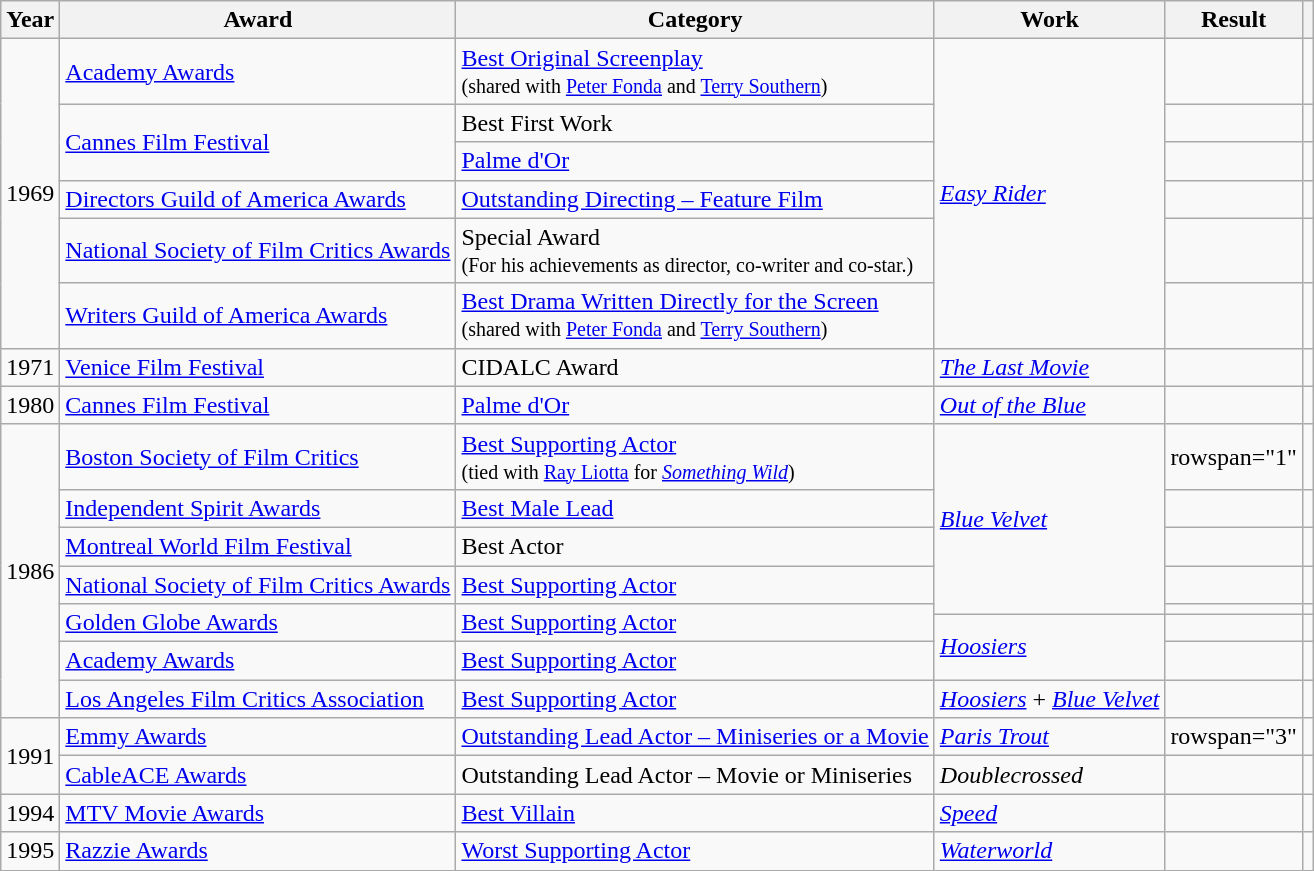<table class="wikitable sortable">
<tr>
<th scope="col">Year</th>
<th scope="col">Award</th>
<th scope="col">Category</th>
<th scope="col">Work</th>
<th scope="col">Result</th>
<th scope="col" class="unsortable"></th>
</tr>
<tr>
<td rowspan="6">1969</td>
<td><a href='#'>Academy Awards</a></td>
<td><a href='#'>Best Original Screenplay</a><br><small>(shared with <a href='#'>Peter Fonda</a> and <a href='#'>Terry Southern</a>)</small></td>
<td rowspan="6"><em><a href='#'>Easy Rider</a></em></td>
<td></td>
<td style="text-align:center;"></td>
</tr>
<tr>
<td rowspan="2"><a href='#'>Cannes Film Festival</a></td>
<td>Best First Work</td>
<td></td>
<td style="text-align:center;"></td>
</tr>
<tr>
<td><a href='#'>Palme d'Or</a></td>
<td></td>
<td></td>
</tr>
<tr>
<td><a href='#'>Directors Guild of America Awards</a></td>
<td><a href='#'>Outstanding Directing – Feature Film</a></td>
<td></td>
<td></td>
</tr>
<tr>
<td><a href='#'>National Society of Film Critics Awards</a></td>
<td>Special Award<br><small>(For his achievements as director, co-writer and co-star.)</small></td>
<td></td>
<td></td>
</tr>
<tr>
<td><a href='#'>Writers Guild of America Awards</a></td>
<td><a href='#'>Best Drama Written Directly for the Screen</a><br><small>(shared with <a href='#'>Peter Fonda</a> and <a href='#'>Terry Southern</a>)</small></td>
<td></td>
<td></td>
</tr>
<tr>
<td>1971</td>
<td><a href='#'>Venice Film Festival</a></td>
<td>CIDALC Award</td>
<td><em><a href='#'>The Last Movie</a></em></td>
<td></td>
<td></td>
</tr>
<tr>
<td>1980</td>
<td><a href='#'>Cannes Film Festival</a></td>
<td><a href='#'>Palme d'Or</a></td>
<td><em><a href='#'>Out of the Blue</a></em></td>
<td></td>
<td style="text-align:center;"></td>
</tr>
<tr>
<td rowspan="8">1986</td>
<td><a href='#'>Boston Society of Film Critics</a></td>
<td><a href='#'>Best Supporting Actor</a><br><small>(tied with <a href='#'>Ray Liotta</a> for <em><a href='#'>Something Wild</a></em>)</small></td>
<td rowspan="5"><em><a href='#'>Blue Velvet</a></em></td>
<td>rowspan="1" </td>
<td style="text-align:center;"></td>
</tr>
<tr>
<td><a href='#'>Independent Spirit Awards</a></td>
<td><a href='#'>Best Male Lead</a></td>
<td></td>
<td></td>
</tr>
<tr>
<td><a href='#'>Montreal World Film Festival</a></td>
<td>Best Actor</td>
<td></td>
<td></td>
</tr>
<tr>
<td><a href='#'>National Society of Film Critics Awards</a></td>
<td><a href='#'>Best Supporting Actor</a></td>
<td></td>
<td></td>
</tr>
<tr>
<td rowspan="2"><a href='#'>Golden Globe Awards</a></td>
<td rowspan="2"><a href='#'>Best Supporting Actor</a></td>
<td></td>
<td></td>
</tr>
<tr>
<td rowspan="2"><em><a href='#'>Hoosiers</a></em></td>
<td></td>
<td></td>
</tr>
<tr>
<td><a href='#'>Academy Awards</a></td>
<td><a href='#'>Best Supporting Actor</a></td>
<td></td>
<td style="text-align:center;"></td>
</tr>
<tr>
<td><a href='#'>Los Angeles Film Critics Association</a></td>
<td><a href='#'>Best Supporting Actor</a></td>
<td><em><a href='#'>Hoosiers</a></em> + <em><a href='#'>Blue Velvet</a></em></td>
<td></td>
<td style="text-align:center;"></td>
</tr>
<tr>
<td rowspan="3">1991</td>
<td><a href='#'>Emmy Awards</a></td>
<td><a href='#'>Outstanding Lead Actor – Miniseries or a Movie</a></td>
<td rowspan="2"><em><a href='#'>Paris Trout</a></em></td>
<td>rowspan="3" </td>
<td style="text-align:center;"></td>
</tr>
<tr>
<td rowspan="2"><a href='#'>CableACE Awards</a></td>
<td rowspan="2">Outstanding Lead Actor – Movie or Miniseries</td>
<td rowspan="2"></td>
</tr>
<tr>
<td><em>Doublecrossed</em></td>
</tr>
<tr>
<td>1994</td>
<td><a href='#'>MTV Movie Awards</a></td>
<td><a href='#'>Best Villain</a></td>
<td><em><a href='#'>Speed</a></em></td>
<td></td>
<td style="text-align:center;"></td>
</tr>
<tr>
<td>1995</td>
<td><a href='#'>Razzie Awards</a></td>
<td><a href='#'>Worst Supporting Actor</a></td>
<td><em><a href='#'>Waterworld</a></em></td>
<td></td>
<td style="text-align:center;"></td>
</tr>
</table>
